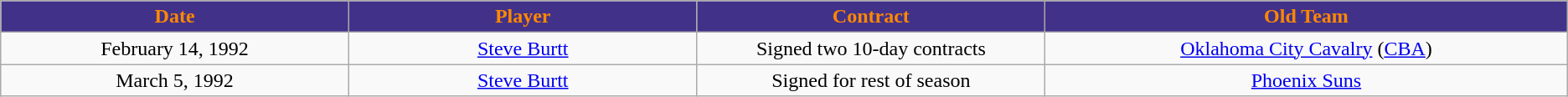<table class="wikitable">
<tr>
<th style="background:#423189; color:#FF8800" width="10%">Date</th>
<th style="background:#423189; color:#FF8800" width="10%">Player</th>
<th style="background:#423189; color:#FF8800" width="10%">Contract</th>
<th style="background:#423189; color:#FF8800" width="15%">Old Team</th>
</tr>
<tr style="text-align: center">
<td>February 14, 1992</td>
<td><a href='#'>Steve Burtt</a></td>
<td>Signed two 10-day contracts</td>
<td><a href='#'>Oklahoma City Cavalry</a> (<a href='#'>CBA</a>)</td>
</tr>
<tr style="text-align: center">
<td>March 5, 1992</td>
<td><a href='#'>Steve Burtt</a></td>
<td>Signed for rest of season</td>
<td><a href='#'>Phoenix Suns</a></td>
</tr>
</table>
